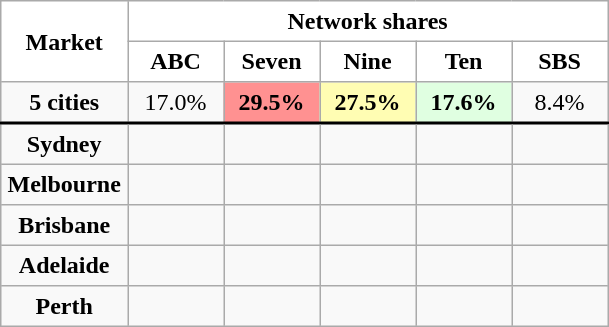<table border="1" cellpadding="4" cellspacing="0" style="border:1px solid #aaa; border-collapse:collapse">
<tr bgcolor="white" align="center">
<th rowspan=2>Market</th>
<th colspan=5>Network shares</th>
</tr>
<tr bgcolor="white" align="center">
<td width=55><strong>ABC</strong></td>
<td width=55><strong>Seven</strong></td>
<td width=55><strong>Nine</strong></td>
<td width=55><strong>Ten</strong></td>
<td width=55><strong>SBS</strong></td>
</tr>
<tr align=center bgcolor="#f9f9f9">
<th style="text-align:center;border-bottom: solid 2px;">5 cities</th>
<td style="text-align:center;border-bottom: solid 2px;">17.0%</td>
<th style="background-color: #ff9191; text-align:center;border-bottom: solid 2px;">29.5%</th>
<th style="background-color: #fffdb3; text-align:center;border-bottom: solid 2px;">27.5%</th>
<th style="background-color: #e0ffe1; text-align:center;border-bottom: solid 2px;">17.6%</th>
<td style="text-align:center;border-bottom: solid 2px;">8.4%</td>
</tr>
<tr align=center bgcolor="#f9f9f9">
<th>Sydney</th>
<td align="center"></td>
<td></td>
<td></td>
<td></td>
<td align="center"></td>
</tr>
<tr align=center bgcolor="#f9f9f9">
<th>Melbourne</th>
<td align="center"></td>
<td></td>
<td></td>
<td></td>
<td align="center"></td>
</tr>
<tr align=center bgcolor="#f9f9f9">
<th>Brisbane</th>
<td align="center"></td>
<td></td>
<td></td>
<td></td>
<td align="center"></td>
</tr>
<tr align=center bgcolor="#f9f9f9">
<th>Adelaide</th>
<td align="center"></td>
<td></td>
<td></td>
<td></td>
<td align="center"></td>
</tr>
<tr align=center bgcolor="#f9f9f9">
<th>Perth</th>
<td align="center"></td>
<td></td>
<td></td>
<td></td>
<td align="center"></td>
</tr>
</table>
